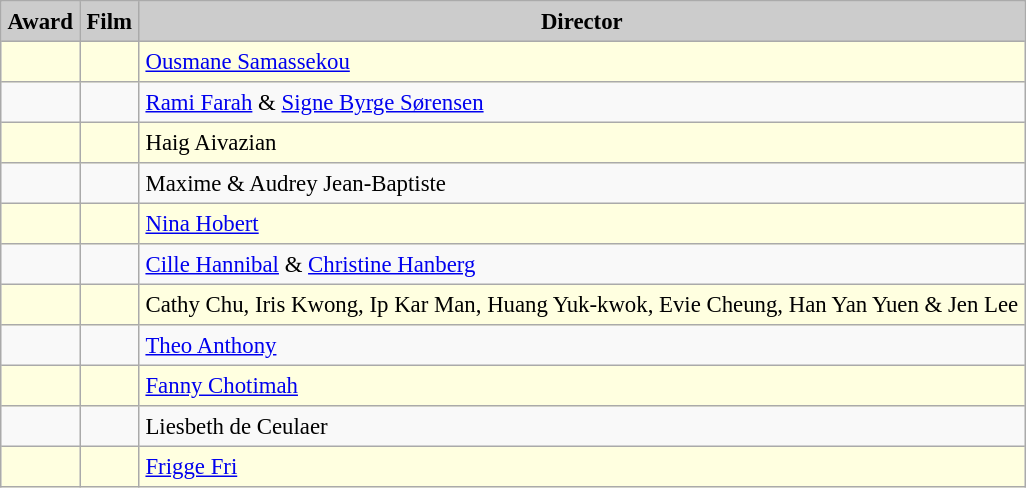<table border="2" cellpadding="4" cellspacing="0" style="margin: 1em 1em 1em 0; background: #F9F9F9; border: 1px solid #AAAAAA; border-collapse: collapse; font-size: 95%;">
<tr style="background:#CCCCCC" align="center">
<th>Award</th>
<th>Film</th>
<th>Director</th>
</tr>
<tr style="background:lightyellow">
<td></td>
<td></td>
<td> <a href='#'>Ousmane Samassekou</a></td>
</tr>
<tr>
<td></td>
<td></td>
<td> <a href='#'>Rami Farah</a> & <a href='#'>Signe Byrge Sørensen</a></td>
</tr>
<tr style="background:lightyellow">
<td></td>
<td></td>
<td> Haig Aivazian</td>
</tr>
<tr>
<td></td>
<td></td>
<td> Maxime & Audrey Jean-Baptiste</td>
</tr>
<tr style="background:lightyellow">
<td></td>
<td></td>
<td> <a href='#'>Nina Hobert</a></td>
</tr>
<tr>
<td></td>
<td></td>
<td> <a href='#'>Cille Hannibal</a> & <a href='#'>Christine Hanberg</a></td>
</tr>
<tr style="background:lightyellow">
<td></td>
<td></td>
<td> Cathy Chu, Iris Kwong, Ip Kar Man, Huang Yuk-kwok, Evie Cheung, Han Yan Yuen & Jen Lee</td>
</tr>
<tr>
<td></td>
<td></td>
<td> <a href='#'>Theo Anthony</a></td>
</tr>
<tr style="background:lightyellow">
<td></td>
<td></td>
<td> <a href='#'>Fanny Chotimah</a></td>
</tr>
<tr>
<td></td>
<td></td>
<td> Liesbeth de Ceulaer</td>
</tr>
<tr style="background:lightyellow">
<td></td>
<td></td>
<td> <a href='#'>Frigge Fri</a></td>
</tr>
</table>
